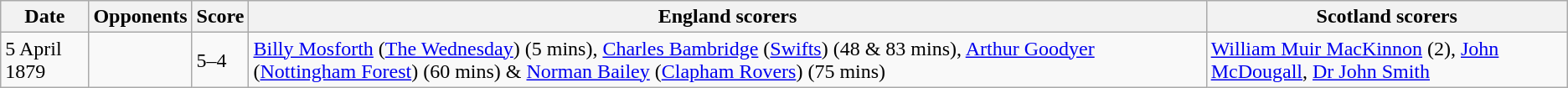<table class="wikitable">
<tr>
<th>Date</th>
<th>Opponents</th>
<th>Score</th>
<th>England scorers</th>
<th>Scotland scorers</th>
</tr>
<tr>
<td>5 April 1879</td>
<td></td>
<td>5–4</td>
<td><a href='#'>Billy Mosforth</a> (<a href='#'>The Wednesday</a>) (5 mins), <a href='#'>Charles Bambridge</a> (<a href='#'>Swifts</a>) (48 & 83 mins), <a href='#'>Arthur Goodyer</a> (<a href='#'>Nottingham Forest</a>) (60 mins) & <a href='#'>Norman Bailey</a> (<a href='#'>Clapham Rovers</a>) (75 mins)</td>
<td><a href='#'>William Muir MacKinnon</a> (2), <a href='#'>John McDougall</a>, <a href='#'>Dr John Smith</a></td>
</tr>
</table>
